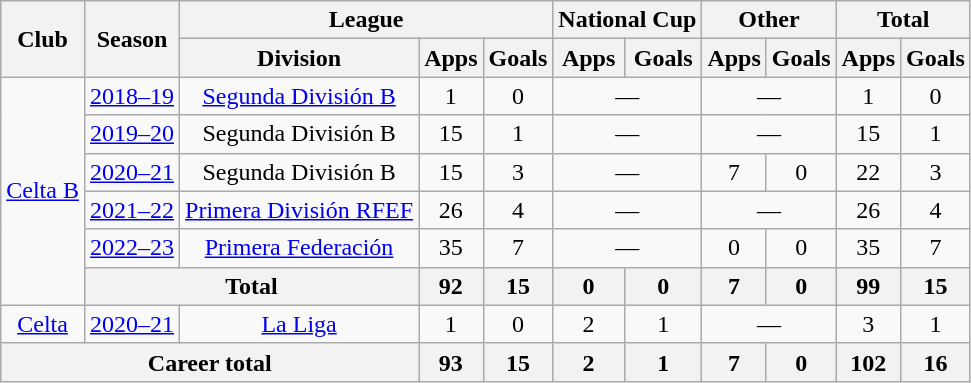<table class="wikitable" style="text-align:center">
<tr>
<th rowspan="2">Club</th>
<th rowspan="2">Season</th>
<th colspan="3">League</th>
<th colspan="2">National Cup</th>
<th colspan="2">Other</th>
<th colspan="2">Total</th>
</tr>
<tr>
<th>Division</th>
<th>Apps</th>
<th>Goals</th>
<th>Apps</th>
<th>Goals</th>
<th>Apps</th>
<th>Goals</th>
<th>Apps</th>
<th>Goals</th>
</tr>
<tr>
<td rowspan="6"><a href='#'>Celta B</a></td>
<td><a href='#'>2018–19</a></td>
<td><a href='#'>Segunda División B</a></td>
<td>1</td>
<td>0</td>
<td colspan="2">—</td>
<td colspan="2">—</td>
<td>1</td>
<td>0</td>
</tr>
<tr>
<td><a href='#'>2019–20</a></td>
<td>Segunda División B</td>
<td>15</td>
<td>1</td>
<td colspan="2">—</td>
<td colspan="2">—</td>
<td>15</td>
<td>1</td>
</tr>
<tr>
<td><a href='#'>2020–21</a></td>
<td>Segunda División B</td>
<td>15</td>
<td>3</td>
<td colspan="2">—</td>
<td>7</td>
<td>0</td>
<td>22</td>
<td>3</td>
</tr>
<tr>
<td><a href='#'>2021–22</a></td>
<td><a href='#'>Primera División RFEF</a></td>
<td>26</td>
<td>4</td>
<td colspan="2">—</td>
<td colspan="2">—</td>
<td>26</td>
<td>4</td>
</tr>
<tr>
<td><a href='#'>2022–23</a></td>
<td><a href='#'>Primera Federación</a></td>
<td>35</td>
<td>7</td>
<td colspan="2">—</td>
<td>0</td>
<td>0</td>
<td>35</td>
<td>7</td>
</tr>
<tr>
<th colspan="2">Total</th>
<th>92</th>
<th>15</th>
<th>0</th>
<th>0</th>
<th>7</th>
<th>0</th>
<th>99</th>
<th>15</th>
</tr>
<tr>
<td><a href='#'>Celta</a></td>
<td><a href='#'>2020–21</a></td>
<td><a href='#'>La Liga</a></td>
<td>1</td>
<td>0</td>
<td>2</td>
<td>1</td>
<td colspan="2">—</td>
<td>3</td>
<td>1</td>
</tr>
<tr>
<th colspan="3">Career total</th>
<th>93</th>
<th>15</th>
<th>2</th>
<th>1</th>
<th>7</th>
<th>0</th>
<th>102</th>
<th>16</th>
</tr>
</table>
